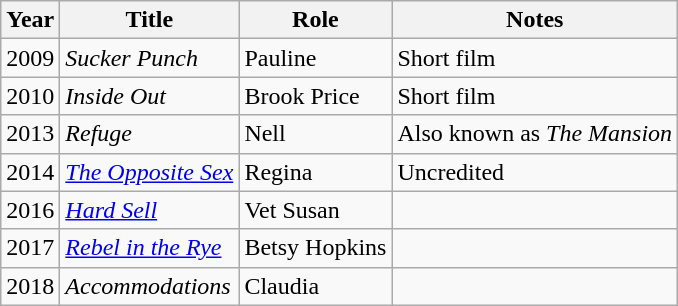<table class="wikitable">
<tr>
<th>Year</th>
<th>Title</th>
<th>Role</th>
<th>Notes</th>
</tr>
<tr>
<td>2009</td>
<td><em>Sucker Punch</em></td>
<td>Pauline</td>
<td>Short film</td>
</tr>
<tr>
<td>2010</td>
<td><em>Inside Out</em></td>
<td>Brook Price</td>
<td>Short film</td>
</tr>
<tr>
<td>2013</td>
<td><em>Refuge</em></td>
<td>Nell</td>
<td>Also known as <em>The Mansion</em></td>
</tr>
<tr>
<td>2014</td>
<td><em><a href='#'>The Opposite Sex</a></em></td>
<td>Regina</td>
<td>Uncredited</td>
</tr>
<tr>
<td>2016</td>
<td><em><a href='#'>Hard Sell</a></em></td>
<td>Vet Susan</td>
<td></td>
</tr>
<tr>
<td>2017</td>
<td><em><a href='#'>Rebel in the Rye</a></em></td>
<td>Betsy Hopkins</td>
<td></td>
</tr>
<tr>
<td>2018</td>
<td><em>Accommodations</em></td>
<td>Claudia</td>
<td></td>
</tr>
</table>
